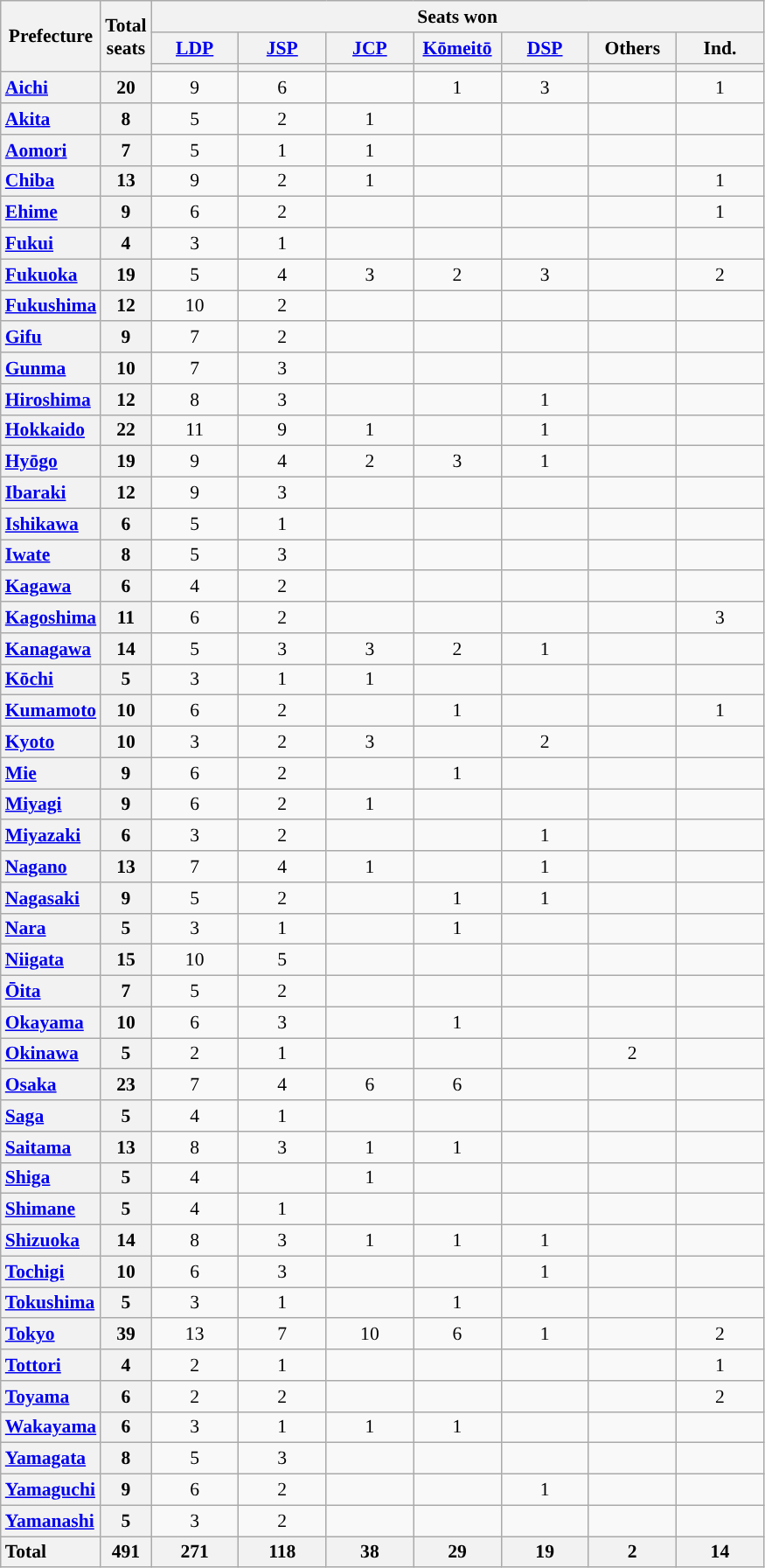<table class="wikitable" style="text-align:center; font-size: 0.9em;">
<tr>
<th rowspan="3">Prefecture</th>
<th rowspan="3">Total<br>seats</th>
<th colspan="7">Seats won</th>
</tr>
<tr>
<th class="unsortable" style="width:60px;"><a href='#'>LDP</a></th>
<th class="unsortable" style="width:60px;"><a href='#'>JSP</a></th>
<th class="unsortable" style="width:60px;"><a href='#'>JCP</a></th>
<th class="unsortable" style="width:60px;"><a href='#'>Kōmeitō</a></th>
<th class="unsortable" style="width:60px;"><a href='#'>DSP</a></th>
<th class="unsortable" style="width:60px;">Others</th>
<th class="unsortable" style="width:60px;">Ind.</th>
</tr>
<tr>
<th style="background:"></th>
<th style="background:"></th>
<th style="background:"></th>
<th style="background:"></th>
<th style="background:"></th>
<th></th>
<th style="background:"></th>
</tr>
<tr>
<th style="text-align: left;"><a href='#'>Aichi</a></th>
<th>20</th>
<td>9</td>
<td>6</td>
<td></td>
<td>1</td>
<td>3</td>
<td></td>
<td>1</td>
</tr>
<tr>
<th style="text-align: left;"><a href='#'>Akita</a></th>
<th>8</th>
<td>5</td>
<td>2</td>
<td>1</td>
<td></td>
<td></td>
<td></td>
<td></td>
</tr>
<tr>
<th style="text-align: left;"><a href='#'>Aomori</a></th>
<th>7</th>
<td>5</td>
<td>1</td>
<td>1</td>
<td></td>
<td></td>
<td></td>
<td></td>
</tr>
<tr>
<th style="text-align: left;"><a href='#'>Chiba</a></th>
<th>13</th>
<td>9</td>
<td>2</td>
<td>1</td>
<td></td>
<td></td>
<td></td>
<td>1</td>
</tr>
<tr>
<th style="text-align: left;"><a href='#'>Ehime</a></th>
<th>9</th>
<td>6</td>
<td>2</td>
<td></td>
<td></td>
<td></td>
<td></td>
<td>1</td>
</tr>
<tr>
<th style="text-align: left;"><a href='#'>Fukui</a></th>
<th>4</th>
<td>3</td>
<td>1</td>
<td></td>
<td></td>
<td></td>
<td></td>
<td></td>
</tr>
<tr>
<th style="text-align: left;"><a href='#'>Fukuoka</a></th>
<th>19</th>
<td>5</td>
<td>4</td>
<td>3</td>
<td>2</td>
<td>3</td>
<td></td>
<td>2</td>
</tr>
<tr>
<th style="text-align: left;"><a href='#'>Fukushima</a></th>
<th>12</th>
<td>10</td>
<td>2</td>
<td></td>
<td></td>
<td></td>
<td></td>
<td></td>
</tr>
<tr>
<th style="text-align: left;"><a href='#'>Gifu</a></th>
<th>9</th>
<td>7</td>
<td>2</td>
<td></td>
<td></td>
<td></td>
<td></td>
<td></td>
</tr>
<tr>
<th style="text-align: left;"><a href='#'>Gunma</a></th>
<th>10</th>
<td>7</td>
<td>3</td>
<td></td>
<td></td>
<td></td>
<td></td>
<td></td>
</tr>
<tr>
<th style="text-align: left;"><a href='#'>Hiroshima</a></th>
<th>12</th>
<td>8</td>
<td>3</td>
<td></td>
<td></td>
<td>1</td>
<td></td>
<td></td>
</tr>
<tr>
<th style="text-align: left;"><a href='#'>Hokkaido</a></th>
<th>22</th>
<td>11</td>
<td>9</td>
<td>1</td>
<td></td>
<td>1</td>
<td></td>
<td></td>
</tr>
<tr>
<th style="text-align: left;"><a href='#'>Hyōgo</a></th>
<th>19</th>
<td>9</td>
<td>4</td>
<td>2</td>
<td>3</td>
<td>1</td>
<td></td>
<td></td>
</tr>
<tr>
<th style="text-align: left;"><a href='#'>Ibaraki</a></th>
<th>12</th>
<td>9</td>
<td>3</td>
<td></td>
<td></td>
<td></td>
<td></td>
<td></td>
</tr>
<tr>
<th style="text-align: left;"><a href='#'>Ishikawa</a></th>
<th>6</th>
<td>5</td>
<td>1</td>
<td></td>
<td></td>
<td></td>
<td></td>
<td></td>
</tr>
<tr>
<th style="text-align: left;"><a href='#'>Iwate</a></th>
<th>8</th>
<td>5</td>
<td>3</td>
<td></td>
<td></td>
<td></td>
<td></td>
<td></td>
</tr>
<tr>
<th style="text-align: left;"><a href='#'>Kagawa</a></th>
<th>6</th>
<td>4</td>
<td>2</td>
<td></td>
<td></td>
<td></td>
<td></td>
<td></td>
</tr>
<tr>
<th style="text-align: left;"><a href='#'>Kagoshima</a></th>
<th>11</th>
<td>6</td>
<td>2</td>
<td></td>
<td></td>
<td></td>
<td></td>
<td>3</td>
</tr>
<tr>
<th style="text-align: left;"><a href='#'>Kanagawa</a></th>
<th>14</th>
<td>5</td>
<td>3</td>
<td>3</td>
<td>2</td>
<td>1</td>
<td></td>
<td></td>
</tr>
<tr>
<th style="text-align: left;"><a href='#'>Kōchi</a></th>
<th>5</th>
<td>3</td>
<td>1</td>
<td>1</td>
<td></td>
<td></td>
<td></td>
<td></td>
</tr>
<tr>
<th style="text-align: left;"><a href='#'>Kumamoto</a></th>
<th>10</th>
<td>6</td>
<td>2</td>
<td></td>
<td>1</td>
<td></td>
<td></td>
<td>1</td>
</tr>
<tr>
<th style="text-align: left;"><a href='#'>Kyoto</a></th>
<th>10</th>
<td>3</td>
<td>2</td>
<td>3</td>
<td></td>
<td>2</td>
<td></td>
<td></td>
</tr>
<tr>
<th style="text-align: left;"><a href='#'>Mie</a></th>
<th>9</th>
<td>6</td>
<td>2</td>
<td></td>
<td>1</td>
<td></td>
<td></td>
<td></td>
</tr>
<tr>
<th style="text-align: left;"><a href='#'>Miyagi</a></th>
<th>9</th>
<td>6</td>
<td>2</td>
<td>1</td>
<td></td>
<td></td>
<td></td>
<td></td>
</tr>
<tr>
<th style="text-align: left;"><a href='#'>Miyazaki</a></th>
<th>6</th>
<td>3</td>
<td>2</td>
<td></td>
<td></td>
<td>1</td>
<td></td>
<td></td>
</tr>
<tr>
<th style="text-align: left;"><a href='#'>Nagano</a></th>
<th>13</th>
<td>7</td>
<td>4</td>
<td>1</td>
<td></td>
<td>1</td>
<td></td>
<td></td>
</tr>
<tr>
<th style="text-align: left;"><a href='#'>Nagasaki</a></th>
<th>9</th>
<td>5</td>
<td>2</td>
<td></td>
<td>1</td>
<td>1</td>
<td></td>
<td></td>
</tr>
<tr>
<th style="text-align: left;"><a href='#'>Nara</a></th>
<th>5</th>
<td>3</td>
<td>1</td>
<td></td>
<td>1</td>
<td></td>
<td></td>
<td></td>
</tr>
<tr>
<th style="text-align: left;"><a href='#'>Niigata</a></th>
<th>15</th>
<td>10</td>
<td>5</td>
<td></td>
<td></td>
<td></td>
<td></td>
<td></td>
</tr>
<tr>
<th style="text-align: left;"><a href='#'>Ōita</a></th>
<th>7</th>
<td>5</td>
<td>2</td>
<td></td>
<td></td>
<td></td>
<td></td>
<td></td>
</tr>
<tr>
<th style="text-align: left;"><a href='#'>Okayama</a></th>
<th>10</th>
<td>6</td>
<td>3</td>
<td></td>
<td>1</td>
<td></td>
<td></td>
<td></td>
</tr>
<tr>
<th style="text-align: left;"><a href='#'>Okinawa</a></th>
<th>5</th>
<td>2</td>
<td>1</td>
<td></td>
<td></td>
<td></td>
<td>2</td>
<td></td>
</tr>
<tr>
<th style="text-align: left;"><a href='#'>Osaka</a></th>
<th>23</th>
<td>7</td>
<td>4</td>
<td>6</td>
<td>6</td>
<td></td>
<td></td>
<td></td>
</tr>
<tr>
<th style="text-align: left;"><a href='#'>Saga</a></th>
<th>5</th>
<td>4</td>
<td>1</td>
<td></td>
<td></td>
<td></td>
<td></td>
<td></td>
</tr>
<tr>
<th style="text-align: left;"><a href='#'>Saitama</a></th>
<th>13</th>
<td>8</td>
<td>3</td>
<td>1</td>
<td>1</td>
<td></td>
<td></td>
<td></td>
</tr>
<tr>
<th style="text-align: left;"><a href='#'>Shiga</a></th>
<th>5</th>
<td>4</td>
<td></td>
<td>1</td>
<td></td>
<td></td>
<td></td>
<td></td>
</tr>
<tr>
<th style="text-align: left;"><a href='#'>Shimane</a></th>
<th>5</th>
<td>4</td>
<td>1</td>
<td></td>
<td></td>
<td></td>
<td></td>
<td></td>
</tr>
<tr>
<th style="text-align: left;"><a href='#'>Shizuoka</a></th>
<th>14</th>
<td>8</td>
<td>3</td>
<td>1</td>
<td>1</td>
<td>1</td>
<td></td>
<td></td>
</tr>
<tr>
<th style="text-align: left;"><a href='#'>Tochigi</a></th>
<th>10</th>
<td>6</td>
<td>3</td>
<td></td>
<td></td>
<td>1</td>
<td></td>
<td></td>
</tr>
<tr>
<th style="text-align: left;"><a href='#'>Tokushima</a></th>
<th>5</th>
<td>3</td>
<td>1</td>
<td></td>
<td>1</td>
<td></td>
<td></td>
<td></td>
</tr>
<tr>
<th style="text-align: left;"><a href='#'>Tokyo</a></th>
<th>39</th>
<td>13</td>
<td>7</td>
<td>10</td>
<td>6</td>
<td>1</td>
<td></td>
<td>2</td>
</tr>
<tr>
<th style="text-align: left;"><a href='#'>Tottori</a></th>
<th>4</th>
<td>2</td>
<td>1</td>
<td></td>
<td></td>
<td></td>
<td></td>
<td>1</td>
</tr>
<tr>
<th style="text-align: left;"><a href='#'>Toyama</a></th>
<th>6</th>
<td>2</td>
<td>2</td>
<td></td>
<td></td>
<td></td>
<td></td>
<td>2</td>
</tr>
<tr>
<th style="text-align: left;"><a href='#'>Wakayama</a></th>
<th>6</th>
<td>3</td>
<td>1</td>
<td>1</td>
<td>1</td>
<td></td>
<td></td>
<td></td>
</tr>
<tr>
<th style="text-align: left;"><a href='#'>Yamagata</a></th>
<th>8</th>
<td>5</td>
<td>3</td>
<td></td>
<td></td>
<td></td>
<td></td>
<td></td>
</tr>
<tr>
<th style="text-align: left;"><a href='#'>Yamaguchi</a></th>
<th>9</th>
<td>6</td>
<td>2</td>
<td></td>
<td></td>
<td>1</td>
<td></td>
<td></td>
</tr>
<tr>
<th style="text-align: left;"><a href='#'>Yamanashi</a></th>
<th>5</th>
<td>3</td>
<td>2</td>
<td></td>
<td></td>
<td></td>
<td></td>
<td></td>
</tr>
<tr class="sortbottom">
<th style="text-align: left;">Total</th>
<th>491</th>
<th>271</th>
<th>118</th>
<th>38</th>
<th>29</th>
<th>19</th>
<th>2</th>
<th>14</th>
</tr>
</table>
